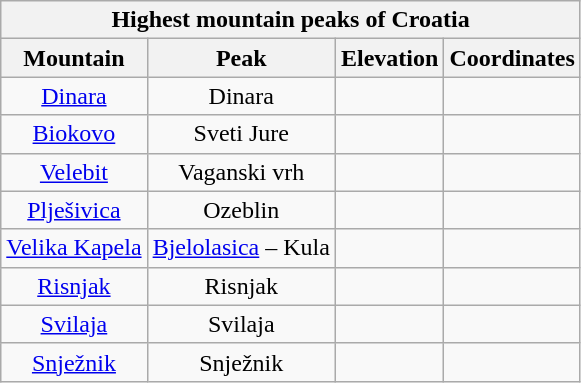<table class="wikitable">
<tr>
<th colspan=4>Highest mountain peaks of Croatia</th>
</tr>
<tr>
<th>Mountain</th>
<th>Peak</th>
<th>Elevation</th>
<th>Coordinates</th>
</tr>
<tr align=center>
<td><a href='#'>Dinara</a></td>
<td>Dinara</td>
<td></td>
<td></td>
</tr>
<tr align=center>
<td><a href='#'>Biokovo</a></td>
<td>Sveti Jure</td>
<td></td>
<td></td>
</tr>
<tr align=center>
<td><a href='#'>Velebit</a></td>
<td>Vaganski vrh</td>
<td></td>
<td></td>
</tr>
<tr align=center>
<td><a href='#'>Plješivica</a></td>
<td>Ozeblin</td>
<td></td>
<td></td>
</tr>
<tr align=center>
<td><a href='#'>Velika Kapela</a></td>
<td><a href='#'>Bjelolasica</a> – Kula</td>
<td></td>
<td></td>
</tr>
<tr align=center>
<td><a href='#'>Risnjak</a></td>
<td>Risnjak</td>
<td></td>
<td></td>
</tr>
<tr align=center>
<td><a href='#'>Svilaja</a></td>
<td>Svilaja</td>
<td></td>
<td></td>
</tr>
<tr align=center>
<td><a href='#'>Snježnik</a></td>
<td>Snježnik</td>
<td></td>
<td></td>
</tr>
</table>
